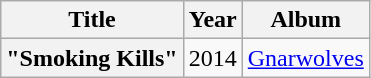<table class="wikitable plainrowheaders" style="text-align:center;">
<tr>
<th scope="col">Title</th>
<th scope="col">Year</th>
<th scope="col">Album</th>
</tr>
<tr>
<th scope="row">"Smoking Kills"</th>
<td>2014</td>
<td style="text-align:left;"><a href='#'>Gnarwolves</a></td>
</tr>
</table>
